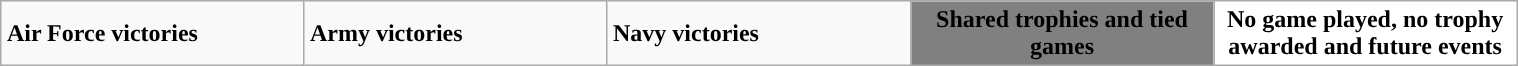<table class="wikitable" style="margin: 1em auto 1em auto" width="80%">
<tr>
<td width="20%"><strong>Air Force victories</strong></td>
<td width="20%"><strong>Army victories</strong></td>
<td width="20%"><strong>Navy victories</strong></td>
<td width="20%" style="background: gray; color: black; text-align:center;"><strong>Shared trophies and tied games</strong></td>
<td width="20%" style="background: white; color: black; text-align:center;"><strong>No game played, no trophy awarded and future events</strong></td>
</tr>
</table>
